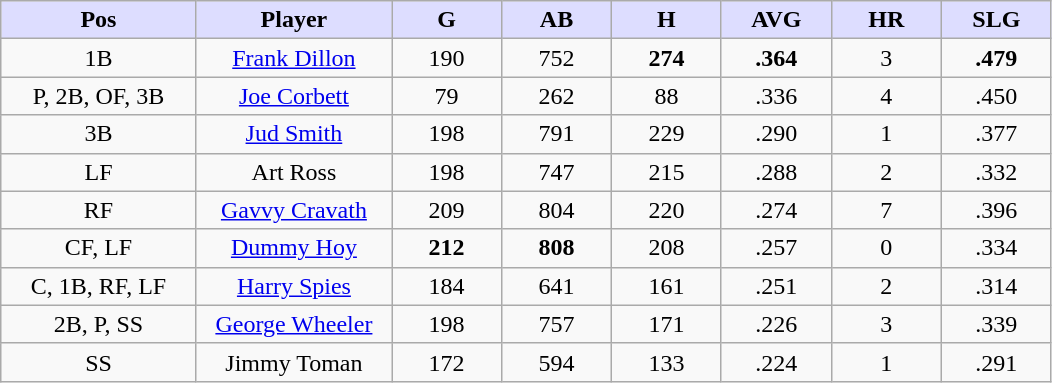<table class="wikitable sortable">
<tr>
<th style="background:#ddf; width:16%;">Pos</th>
<th style="background:#ddf; width:16%;">Player</th>
<th style="background:#ddf; width:9%;">G</th>
<th style="background:#ddf; width:9%;">AB</th>
<th style="background:#ddf; width:9%;">H</th>
<th style="background:#ddf; width:9%;">AVG</th>
<th style="background:#ddf; width:9%;">HR</th>
<th style="background:#ddf; width:9%;">SLG</th>
</tr>
<tr style="text-align:center;">
<td>1B</td>
<td><a href='#'>Frank Dillon</a></td>
<td>190</td>
<td>752</td>
<td><strong>274</strong></td>
<td><strong>.364</strong></td>
<td>3</td>
<td><strong>.479</strong></td>
</tr>
<tr style="text-align:center;">
<td>P, 2B, OF, 3B</td>
<td><a href='#'>Joe Corbett</a></td>
<td>79</td>
<td>262</td>
<td>88</td>
<td>.336</td>
<td>4</td>
<td>.450</td>
</tr>
<tr style="text-align:center;">
<td>3B</td>
<td><a href='#'>Jud Smith</a></td>
<td>198</td>
<td>791</td>
<td>229</td>
<td>.290</td>
<td>1</td>
<td>.377</td>
</tr>
<tr style="text-align:center;">
<td>LF</td>
<td>Art Ross</td>
<td>198</td>
<td>747</td>
<td>215</td>
<td>.288</td>
<td>2</td>
<td>.332</td>
</tr>
<tr style="text-align:center;">
<td>RF</td>
<td><a href='#'>Gavvy Cravath</a></td>
<td>209</td>
<td>804</td>
<td>220</td>
<td>.274</td>
<td>7</td>
<td>.396</td>
</tr>
<tr style="text-align:center;">
<td>CF, LF</td>
<td><a href='#'>Dummy Hoy</a></td>
<td><strong>212</strong></td>
<td><strong>808</strong></td>
<td>208</td>
<td>.257</td>
<td>0</td>
<td>.334</td>
</tr>
<tr style="text-align:center;">
<td>C, 1B, RF, LF</td>
<td><a href='#'>Harry Spies</a></td>
<td>184</td>
<td>641</td>
<td>161</td>
<td>.251</td>
<td>2</td>
<td>.314</td>
</tr>
<tr style="text-align:center;">
<td>2B, P, SS</td>
<td><a href='#'>George Wheeler</a></td>
<td>198</td>
<td>757</td>
<td>171</td>
<td>.226</td>
<td>3</td>
<td>.339</td>
</tr>
<tr style="text-align:center;">
<td>SS</td>
<td>Jimmy Toman</td>
<td>172</td>
<td>594</td>
<td>133</td>
<td>.224</td>
<td>1</td>
<td>.291</td>
</tr>
</table>
